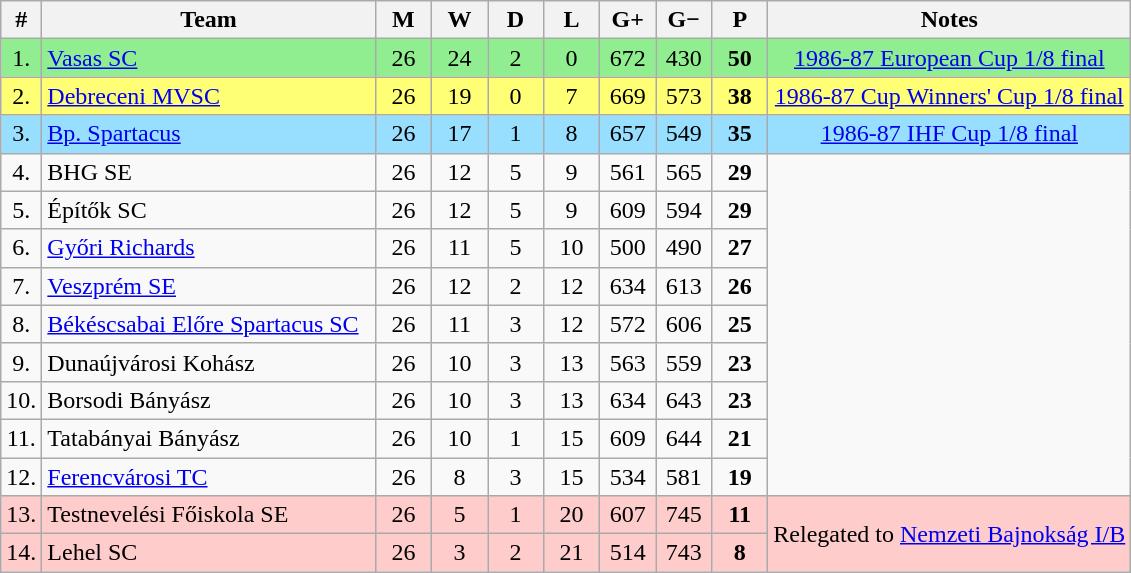<table class="wikitable" style="text-align: center;">
<tr>
<th width="15">#</th>
<th width="215">Team</th>
<th width="30">M</th>
<th width="30">W</th>
<th width="30">D</th>
<th width="30">L</th>
<th width="30">G+</th>
<th width="30">G−</th>
<th width="30">P</th>
<th>Notes</th>
</tr>
<tr style="background: #90EE90;">
<td>1.</td>
<td align="left"><a href='#'>Vasas SC</a></td>
<td>26</td>
<td>24</td>
<td>2</td>
<td>0</td>
<td>672</td>
<td>430</td>
<td><strong>50</strong></td>
<td><a href='#'>1986-87 European Cup 1/8 final</a></td>
</tr>
<tr style="background: #FFFF75;">
<td>2.</td>
<td align="left"><a href='#'>Debreceni MVSC</a></td>
<td>26</td>
<td>19</td>
<td>0</td>
<td>7</td>
<td>669</td>
<td>573</td>
<td><strong>38</strong></td>
<td><a href='#'>1986-87 Cup Winners' Cup 1/8 final</a></td>
</tr>
<tr style="background: #97DEFF;">
<td>3.</td>
<td align="left"><a href='#'>Bp. Spartacus</a></td>
<td>26</td>
<td>17</td>
<td>1</td>
<td>8</td>
<td>657</td>
<td>549</td>
<td><strong>35</strong></td>
<td><a href='#'>1986-87 IHF Cup 1/8 final</a></td>
</tr>
<tr>
<td>4.</td>
<td align="left">BHG SE</td>
<td>26</td>
<td>12</td>
<td>5</td>
<td>9</td>
<td>561</td>
<td>565</td>
<td><strong>29</strong></td>
</tr>
<tr>
<td>5.</td>
<td align="left">Építők SC</td>
<td>26</td>
<td>12</td>
<td>5</td>
<td>9</td>
<td>609</td>
<td>594</td>
<td><strong>29</strong></td>
</tr>
<tr>
<td>6.</td>
<td align="left"><a href='#'>Győri Richards</a></td>
<td>26</td>
<td>11</td>
<td>5</td>
<td>10</td>
<td>500</td>
<td>490</td>
<td><strong>27</strong></td>
</tr>
<tr>
<td>7.</td>
<td align="left"><a href='#'>Veszprém SE</a></td>
<td>26</td>
<td>12</td>
<td>2</td>
<td>12</td>
<td>634</td>
<td>613</td>
<td><strong>26</strong></td>
</tr>
<tr>
<td>8.</td>
<td align="left"><a href='#'>Békéscsabai Előre Spartacus SC</a></td>
<td>26</td>
<td>11</td>
<td>3</td>
<td>12</td>
<td>572</td>
<td>606</td>
<td><strong>25</strong></td>
</tr>
<tr>
<td>9.</td>
<td align="left">Dunaújvárosi Kohász</td>
<td>26</td>
<td>10</td>
<td>3</td>
<td>13</td>
<td>563</td>
<td>559</td>
<td><strong>23</strong></td>
</tr>
<tr>
<td>10.</td>
<td align="left">Borsodi Bányász</td>
<td>26</td>
<td>10</td>
<td>3</td>
<td>13</td>
<td>634</td>
<td>643</td>
<td><strong>23</strong></td>
</tr>
<tr>
<td>11.</td>
<td align="left">Tatabányai Bányász</td>
<td>26</td>
<td>10</td>
<td>1</td>
<td>15</td>
<td>609</td>
<td>644</td>
<td><strong>21</strong></td>
</tr>
<tr>
<td>12.</td>
<td align="left"><a href='#'>Ferencvárosi TC</a></td>
<td>26</td>
<td>8</td>
<td>3</td>
<td>15</td>
<td>534</td>
<td>581</td>
<td><strong>19</strong></td>
</tr>
<tr style="background: #FFCCCC;">
<td>13.</td>
<td align="left">Testnevelési Főiskola SE</td>
<td>26</td>
<td>5</td>
<td>1</td>
<td>20</td>
<td>607</td>
<td>745</td>
<td><strong>11</strong></td>
<td rowspan="2">Relegated to <a href='#'>Nemzeti Bajnokság I/B</a></td>
</tr>
<tr style="background: #FFCCCC;">
<td>14.</td>
<td align="left">Lehel SC</td>
<td>26</td>
<td>3</td>
<td>2</td>
<td>21</td>
<td>514</td>
<td>743</td>
<td><strong>8</strong></td>
</tr>
</table>
